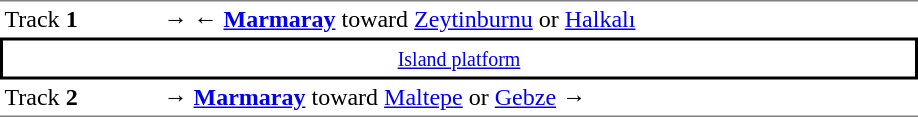<table cellspacing=0 cellpadding=3>
<tr>
<td style="border-top:solid 1px gray;" width=100>Track <strong>1</strong></td>
<td style="border-top:solid 1px gray;" width=500><span>→</span> ← <strong><a href='#'>Marmaray</a></strong> toward <a href='#'>Zeytinburnu</a> or <a href='#'>Halkalı</a></td>
</tr>
<tr>
<td style="border-top:solid 2px black;border-right:solid 2px black;border-left:solid 2px black;border-bottom:solid 2px black;text-align:center;" colspan=2><small><a href='#'>Island platform</a> </small></td>
</tr>
<tr>
<td style="border-bottom:solid 1px gray;" width=100>Track <strong>2</strong></td>
<td style="border-bottom:solid 1px gray;" width=500><span>→</span> <strong><a href='#'>Marmaray</a></strong> toward <a href='#'>Maltepe</a> or <a href='#'>Gebze</a> →</td>
</tr>
</table>
